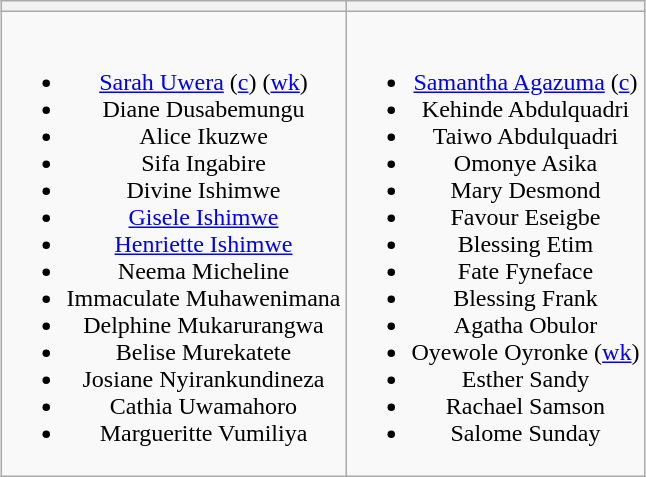<table class="wikitable" style="text-align:center; margin:auto">
<tr>
<th></th>
<th></th>
</tr>
<tr style="vertical-align:top">
<td><br><ul><li><a href='#'>Sarah Uwera</a> (<a href='#'>c</a>) (<a href='#'>wk</a>)</li><li>Diane Dusabemungu</li><li>Alice Ikuzwe</li><li>Sifa Ingabire</li><li>Divine Ishimwe</li><li><a href='#'>Gisele Ishimwe</a></li><li><a href='#'>Henriette Ishimwe</a></li><li>Neema Micheline</li><li>Immaculate Muhawenimana</li><li>Delphine Mukarurangwa</li><li>Belise Murekatete</li><li>Josiane Nyirankundineza</li><li>Cathia Uwamahoro</li><li>Margueritte Vumiliya</li></ul></td>
<td><br><ul><li><a href='#'>Samantha Agazuma</a> (<a href='#'>c</a>)</li><li>Kehinde Abdulquadri</li><li>Taiwo Abdulquadri</li><li>Omonye Asika</li><li>Mary Desmond</li><li>Favour Eseigbe</li><li>Blessing Etim</li><li>Fate Fyneface</li><li>Blessing Frank</li><li>Agatha Obulor</li><li>Oyewole Oyronke (<a href='#'>wk</a>)</li><li>Esther Sandy</li><li>Rachael Samson</li><li>Salome Sunday</li></ul></td>
</tr>
</table>
